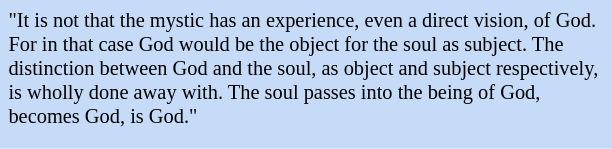<table class="toccolours" style="float: left; margin-left: 1em; margin-right: 2em; font-size: 85%; background:#c6dbf7; color:black; width:30em; max-width: 40%;" cellspacing="5">
<tr>
<td style="text-align: left;">"It is not that the mystic has an experience, even a direct vision, of God. For in that case God would be the object for the soul as subject. The distinction between God and the soul, as object and subject respectively, is wholly done away with. The soul passes into the being of God, becomes God, is God."</td>
</tr>
<tr>
<td style="text-align: left;"></td>
</tr>
</table>
